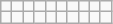<table class="wikitable">
<tr>
<td></td>
<td></td>
<td></td>
<td></td>
<td></td>
<td></td>
<td></td>
<td></td>
<td></td>
<td></td>
</tr>
<tr>
<td></td>
<td></td>
<td></td>
<td></td>
<td></td>
<td></td>
<td></td>
<td></td>
<td></td>
<td></td>
</tr>
</table>
